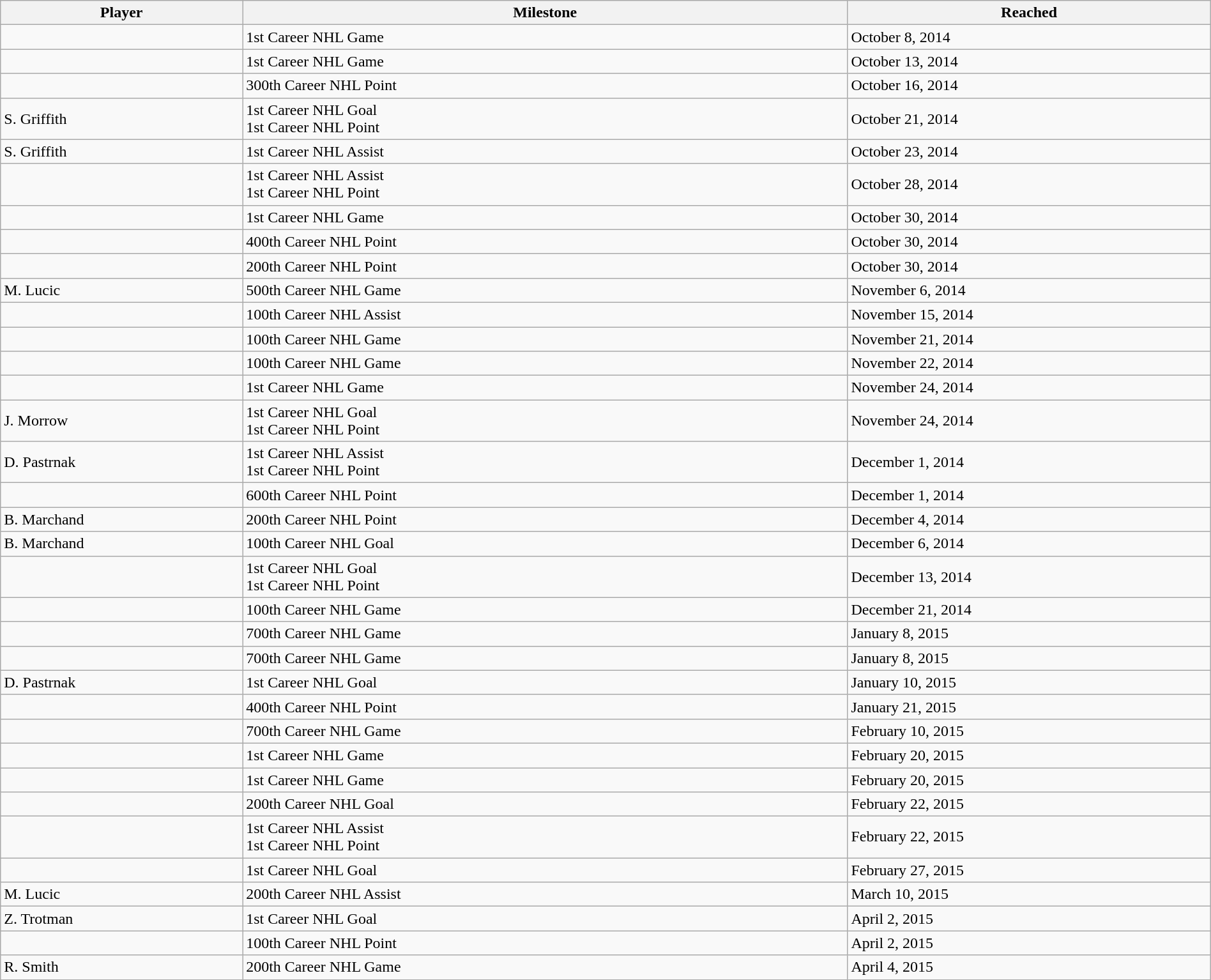<table class="wikitable sortable" style="width:100%;">
<tr align=center>
<th style="width:20%;">Player</th>
<th style="width:50%;">Milestone</th>
<th style="width:30%;" data-sort-type="date">Reached</th>
</tr>
<tr>
<td></td>
<td>1st Career NHL Game</td>
<td>October 8, 2014</td>
</tr>
<tr>
<td></td>
<td>1st Career NHL Game</td>
<td>October 13, 2014</td>
</tr>
<tr>
<td></td>
<td>300th Career NHL Point</td>
<td>October 16, 2014</td>
</tr>
<tr>
<td>S. Griffith</td>
<td>1st Career NHL Goal<br>1st Career NHL Point</td>
<td>October 21, 2014</td>
</tr>
<tr>
<td>S. Griffith</td>
<td>1st Career NHL Assist</td>
<td>October 23, 2014</td>
</tr>
<tr>
<td></td>
<td>1st Career NHL Assist<br>1st Career NHL Point</td>
<td>October 28, 2014</td>
</tr>
<tr>
<td></td>
<td>1st Career NHL Game</td>
<td>October 30, 2014</td>
</tr>
<tr>
<td></td>
<td>400th Career NHL Point</td>
<td>October 30, 2014</td>
</tr>
<tr>
<td></td>
<td>200th Career NHL Point</td>
<td>October 30, 2014</td>
</tr>
<tr>
<td>M. Lucic</td>
<td>500th Career NHL Game</td>
<td>November 6, 2014</td>
</tr>
<tr>
<td></td>
<td>100th Career NHL Assist</td>
<td>November 15, 2014</td>
</tr>
<tr>
<td></td>
<td>100th Career NHL Game</td>
<td>November 21, 2014</td>
</tr>
<tr>
<td></td>
<td>100th Career NHL Game</td>
<td>November 22, 2014</td>
</tr>
<tr>
<td></td>
<td>1st Career NHL Game</td>
<td>November 24, 2014</td>
</tr>
<tr>
<td>J. Morrow</td>
<td>1st Career NHL Goal<br>1st Career NHL Point</td>
<td>November 24, 2014</td>
</tr>
<tr>
<td>D. Pastrnak</td>
<td>1st Career NHL Assist<br>1st Career NHL Point</td>
<td>December 1, 2014</td>
</tr>
<tr>
<td></td>
<td>600th Career NHL Point</td>
<td>December 1, 2014</td>
</tr>
<tr>
<td>B. Marchand</td>
<td>200th Career NHL Point</td>
<td>December 4, 2014</td>
</tr>
<tr>
<td>B. Marchand</td>
<td>100th Career NHL Goal</td>
<td>December 6, 2014</td>
</tr>
<tr>
<td></td>
<td>1st Career NHL Goal<br>1st Career NHL Point</td>
<td>December 13, 2014</td>
</tr>
<tr>
<td></td>
<td>100th Career NHL Game</td>
<td>December 21, 2014</td>
</tr>
<tr>
<td></td>
<td>700th Career NHL Game</td>
<td>January 8, 2015</td>
</tr>
<tr>
<td></td>
<td>700th Career NHL Game</td>
<td>January 8, 2015</td>
</tr>
<tr>
<td>D. Pastrnak</td>
<td>1st Career NHL Goal</td>
<td>January 10, 2015</td>
</tr>
<tr>
<td></td>
<td>400th Career NHL Point</td>
<td>January 21, 2015</td>
</tr>
<tr>
<td></td>
<td>700th Career NHL Game</td>
<td>February 10, 2015</td>
</tr>
<tr>
<td></td>
<td>1st Career NHL Game</td>
<td>February 20, 2015</td>
</tr>
<tr>
<td></td>
<td>1st Career NHL Game</td>
<td>February 20, 2015</td>
</tr>
<tr>
<td></td>
<td>200th Career NHL Goal</td>
<td>February 22, 2015</td>
</tr>
<tr>
<td></td>
<td>1st Career NHL Assist<br>1st Career NHL Point</td>
<td>February 22, 2015</td>
</tr>
<tr>
<td></td>
<td>1st Career NHL Goal</td>
<td>February 27, 2015</td>
</tr>
<tr>
<td>M. Lucic</td>
<td>200th Career NHL Assist</td>
<td>March 10, 2015</td>
</tr>
<tr>
<td>Z. Trotman</td>
<td>1st Career NHL Goal</td>
<td>April 2, 2015</td>
</tr>
<tr>
<td></td>
<td>100th Career NHL Point</td>
<td>April 2, 2015</td>
</tr>
<tr>
<td>R. Smith</td>
<td>200th Career NHL Game</td>
<td>April 4, 2015</td>
</tr>
</table>
